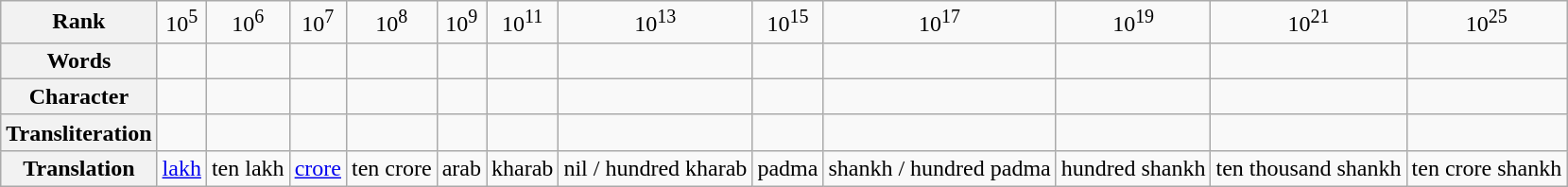<table class="wikitable" style="text-align:center;">
<tr>
<th>Rank</th>
<td>10<sup>5</sup></td>
<td>10<sup>6</sup></td>
<td>10<sup>7</sup></td>
<td>10<sup>8</sup></td>
<td>10<sup>9</sup></td>
<td>10<sup>11</sup></td>
<td>10<sup>13</sup></td>
<td>10<sup>15</sup></td>
<td>10<sup>17</sup></td>
<td>10<sup>19</sup></td>
<td>10<sup>21</sup></td>
<td>10<sup>25</sup></td>
</tr>
<tr>
<th>Words</th>
<td></td>
<td></td>
<td></td>
<td></td>
<td></td>
<td></td>
<td></td>
<td></td>
<td></td>
<td></td>
<td></td>
<td></td>
</tr>
<tr>
<th>Character</th>
<td></td>
<td></td>
<td></td>
<td></td>
<td></td>
<td></td>
<td></td>
<td></td>
<td></td>
<td></td>
<td></td>
<td></td>
</tr>
<tr>
<th>Transliteration</th>
<td></td>
<td></td>
<td></td>
<td></td>
<td></td>
<td></td>
<td></td>
<td></td>
<td></td>
<td></td>
<td></td>
<td></td>
</tr>
<tr>
<th>Translation</th>
<td><a href='#'>lakh</a></td>
<td>ten lakh</td>
<td><a href='#'>crore</a></td>
<td>ten crore</td>
<td>arab</td>
<td>kharab</td>
<td>nil / hundred kharab</td>
<td>padma</td>
<td>shankh / hundred padma</td>
<td>hundred shankh</td>
<td>ten thousand shankh</td>
<td>ten crore shankh</td>
</tr>
</table>
